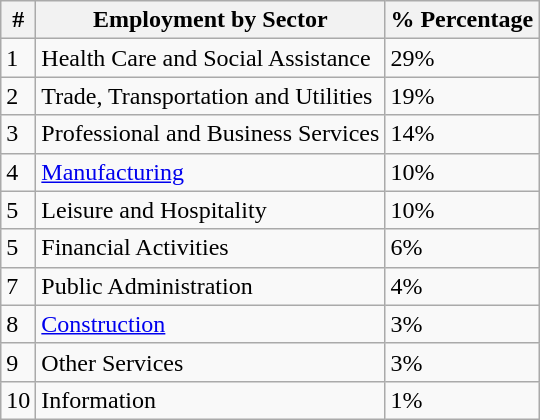<table class="wikitable">
<tr>
<th>#</th>
<th>Employment by Sector</th>
<th>% Percentage</th>
</tr>
<tr>
<td>1</td>
<td>Health Care and Social Assistance</td>
<td>29%</td>
</tr>
<tr>
<td>2</td>
<td>Trade, Transportation and Utilities</td>
<td>19%</td>
</tr>
<tr>
<td>3</td>
<td>Professional and Business Services</td>
<td>14%</td>
</tr>
<tr>
<td>4</td>
<td><a href='#'>Manufacturing</a></td>
<td>10%</td>
</tr>
<tr>
<td>5</td>
<td>Leisure and Hospitality</td>
<td>10%</td>
</tr>
<tr>
<td>5</td>
<td>Financial Activities</td>
<td>6%</td>
</tr>
<tr>
<td>7</td>
<td>Public Administration</td>
<td>4%</td>
</tr>
<tr>
<td>8</td>
<td><a href='#'>Construction</a></td>
<td>3%</td>
</tr>
<tr>
<td>9</td>
<td>Other Services</td>
<td>3%</td>
</tr>
<tr>
<td>10</td>
<td>Information</td>
<td>1%</td>
</tr>
</table>
